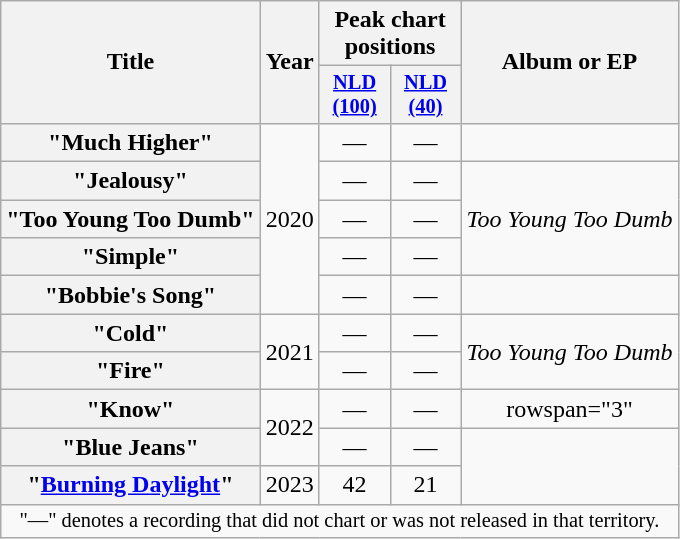<table class="wikitable plainrowheaders" style="text-align:center;">
<tr>
<th scope="col" rowspan="2">Title</th>
<th scope="col" rowspan="2">Year</th>
<th scope="col" colspan="2">Peak chart positions</th>
<th scope="col" rowspan="2">Album or EP</th>
</tr>
<tr>
<th scope="col" style="width:3em;font-size:85%;"><a href='#'>NLD<br>(100)</a><br></th>
<th scope="col" style="width:3em;font-size:85%;"><a href='#'>NLD<br>(40)</a><br></th>
</tr>
<tr>
<th scope="row">"Much Higher"</th>
<td rowspan="5">2020</td>
<td>—</td>
<td>—</td>
<td></td>
</tr>
<tr>
<th scope="row">"Jealousy"</th>
<td>—</td>
<td>—</td>
<td rowspan="3"><em>Too Young Too Dumb</em></td>
</tr>
<tr>
<th scope="row">"Too Young Too Dumb"</th>
<td>—</td>
<td>—</td>
</tr>
<tr>
<th scope="row">"Simple"</th>
<td>—</td>
<td>—</td>
</tr>
<tr>
<th scope="row">"Bobbie's Song"</th>
<td>—</td>
<td>—</td>
<td></td>
</tr>
<tr>
<th scope="row">"Cold"</th>
<td rowspan="2">2021</td>
<td>—</td>
<td>—</td>
<td rowspan="2"><em>Too Young Too Dumb</em></td>
</tr>
<tr>
<th scope="row">"Fire"<br></th>
<td>—</td>
<td>—</td>
</tr>
<tr>
<th scope="row">"Know"</th>
<td rowspan="2">2022</td>
<td>—</td>
<td>—</td>
<td>rowspan="3" </td>
</tr>
<tr>
<th scope="row">"Blue Jeans"</th>
<td>—</td>
<td>—</td>
</tr>
<tr>
<th scope="row">"<a href='#'>Burning Daylight</a>"<br></th>
<td>2023</td>
<td>42</td>
<td>21</td>
</tr>
<tr>
<td colspan="5" style="font-size:85%">"—" denotes a recording that did not chart or was not released in that territory.</td>
</tr>
</table>
